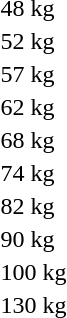<table>
<tr>
<td>48 kg</td>
<td></td>
<td></td>
<td></td>
</tr>
<tr>
<td>52 kg</td>
<td></td>
<td></td>
<td></td>
</tr>
<tr>
<td>57 kg</td>
<td></td>
<td></td>
<td></td>
</tr>
<tr>
<td>62 kg</td>
<td></td>
<td></td>
<td></td>
</tr>
<tr>
<td>68 kg</td>
<td></td>
<td></td>
<td></td>
</tr>
<tr>
<td>74 kg</td>
<td></td>
<td></td>
<td></td>
</tr>
<tr>
<td>82 kg</td>
<td></td>
<td></td>
<td></td>
</tr>
<tr>
<td>90 kg</td>
<td></td>
<td></td>
<td></td>
</tr>
<tr>
<td>100 kg</td>
<td></td>
<td></td>
<td></td>
</tr>
<tr>
<td>130 kg</td>
<td></td>
<td></td>
<td></td>
</tr>
</table>
